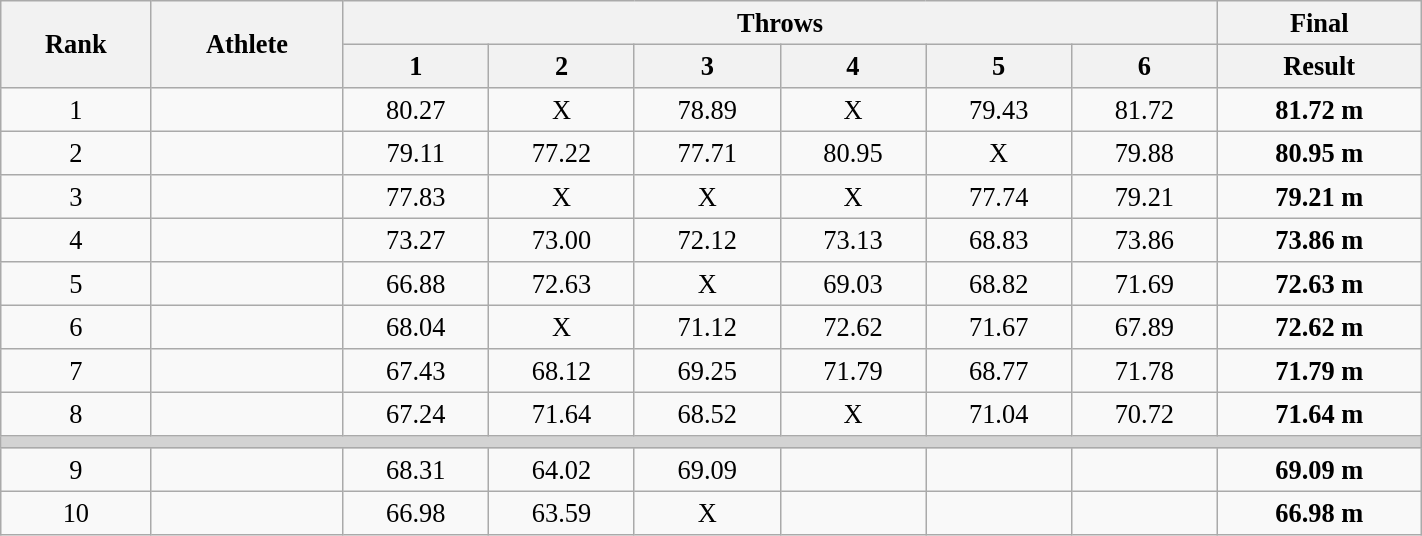<table class="wikitable" style=" text-align:center; font-size:110%;" width="75%">
<tr>
<th rowspan="2">Rank</th>
<th rowspan="2">Athlete</th>
<th colspan="6">Throws</th>
<th>Final</th>
</tr>
<tr>
<th>1</th>
<th>2</th>
<th>3</th>
<th>4</th>
<th>5</th>
<th>6</th>
<th>Result</th>
</tr>
<tr>
<td>1</td>
<td align=left></td>
<td>80.27</td>
<td>X</td>
<td>78.89</td>
<td>X</td>
<td>79.43</td>
<td>81.72</td>
<td><strong>81.72 m</strong></td>
</tr>
<tr>
<td>2</td>
<td align=left></td>
<td>79.11</td>
<td>77.22</td>
<td>77.71</td>
<td>80.95</td>
<td>X</td>
<td>79.88</td>
<td><strong>80.95 m</strong></td>
</tr>
<tr>
<td>3</td>
<td align=left></td>
<td>77.83</td>
<td>X</td>
<td>X</td>
<td>X</td>
<td>77.74</td>
<td>79.21</td>
<td><strong>79.21 m</strong></td>
</tr>
<tr>
<td>4</td>
<td align=left></td>
<td>73.27</td>
<td>73.00</td>
<td>72.12</td>
<td>73.13</td>
<td>68.83</td>
<td>73.86</td>
<td><strong>73.86 m </strong></td>
</tr>
<tr>
<td>5</td>
<td align=left></td>
<td>66.88</td>
<td>72.63</td>
<td>X</td>
<td>69.03</td>
<td>68.82</td>
<td>71.69</td>
<td><strong>72.63 m</strong></td>
</tr>
<tr>
<td>6</td>
<td align=left></td>
<td>68.04</td>
<td>X</td>
<td>71.12</td>
<td>72.62</td>
<td>71.67</td>
<td>67.89</td>
<td><strong>72.62 m</strong></td>
</tr>
<tr>
<td>7</td>
<td align=left></td>
<td>67.43</td>
<td>68.12</td>
<td>69.25</td>
<td>71.79</td>
<td>68.77</td>
<td>71.78</td>
<td><strong>71.79 m</strong></td>
</tr>
<tr>
<td>8</td>
<td align=left></td>
<td>67.24</td>
<td>71.64</td>
<td>68.52</td>
<td>X</td>
<td>71.04</td>
<td>70.72</td>
<td><strong>71.64 m</strong></td>
</tr>
<tr>
<td colspan=9 bgcolor=lightgray></td>
</tr>
<tr>
<td>9</td>
<td align=left></td>
<td>68.31</td>
<td>64.02</td>
<td>69.09</td>
<td></td>
<td></td>
<td></td>
<td><strong>69.09 m </strong></td>
</tr>
<tr>
<td>10</td>
<td align=left></td>
<td>66.98</td>
<td>63.59</td>
<td>X</td>
<td></td>
<td></td>
<td></td>
<td><strong>66.98 m</strong></td>
</tr>
</table>
